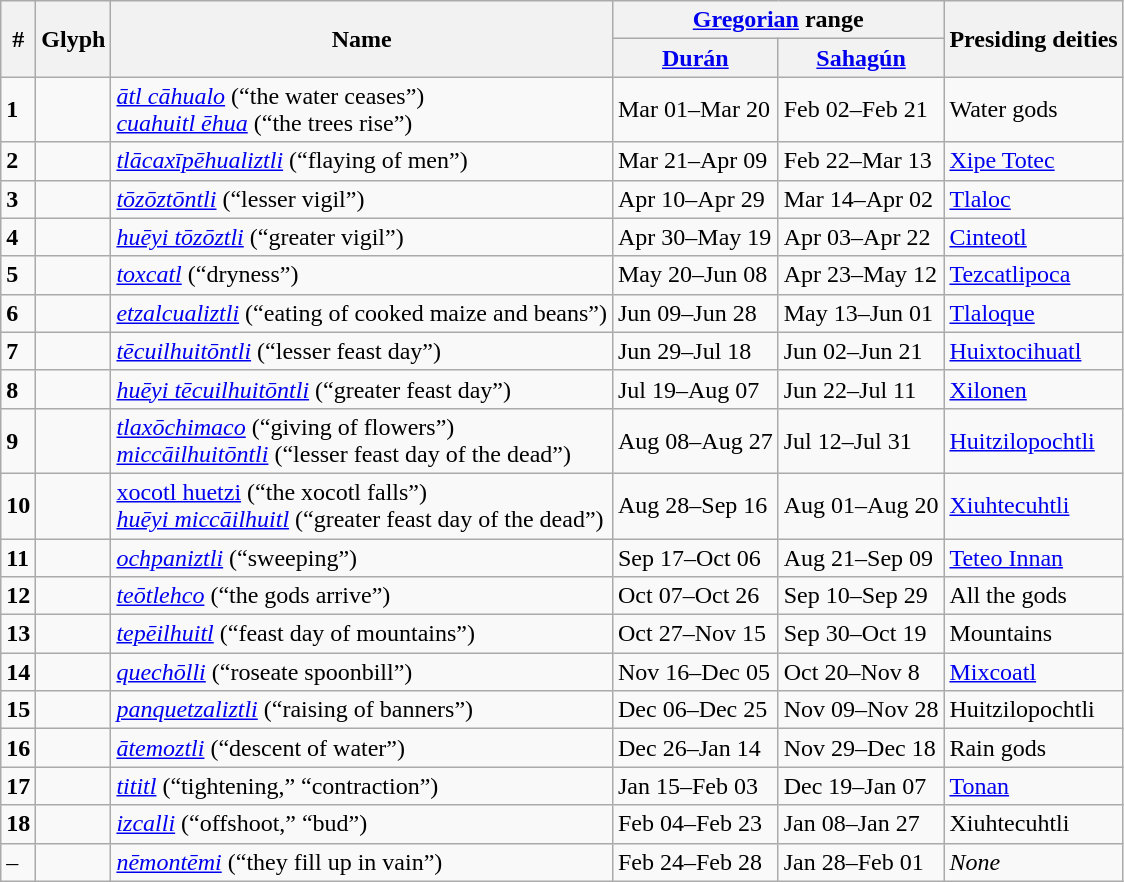<table class="wikitable">
<tr>
<th rowspan=2>#</th>
<th rowspan=2>Glyph</th>
<th rowspan=2>Name</th>
<th colspan=2 scope=colgroup><a href='#'>Gregorian</a> range</th>
<th rowspan=2>Presiding deities</th>
</tr>
<tr>
<th><a href='#'>Durán</a></th>
<th><a href='#'>Sahagún</a></th>
</tr>
<tr>
<td><strong>1</strong></td>
<td></td>
<td><em><a href='#'>ātl cāhualo</a></em> (“the water ceases”) <br> <em><a href='#'>cuahuitl ēhua</a></em> (“the trees rise”)</td>
<td>Mar 01–Mar 20</td>
<td>Feb 02–Feb 21</td>
<td>Water gods</td>
</tr>
<tr>
<td><strong>2</strong></td>
<td></td>
<td><em><a href='#'>tlācaxīpēhualiztli</a></em> (“flaying of men”)</td>
<td>Mar 21–Apr 09</td>
<td>Feb 22–Mar 13</td>
<td><a href='#'>Xipe Totec</a></td>
</tr>
<tr>
<td><strong>3</strong></td>
<td></td>
<td><em><a href='#'>tōzōztōntli</a></em> (“lesser vigil”)</td>
<td>Apr 10–Apr 29</td>
<td>Mar 14–Apr 02</td>
<td><a href='#'>Tlaloc</a></td>
</tr>
<tr>
<td><strong>4</strong></td>
<td></td>
<td><em><a href='#'>huēyi tōzōztli</a></em> (“greater vigil”)</td>
<td>Apr 30–May 19</td>
<td>Apr 03–Apr 22</td>
<td><a href='#'>Cinteotl</a></td>
</tr>
<tr>
<td><strong>5</strong></td>
<td></td>
<td><em><a href='#'>toxcatl</a></em> (“dryness”)</td>
<td>May 20–Jun 08</td>
<td>Apr 23–May 12</td>
<td><a href='#'>Tezcatlipoca</a></td>
</tr>
<tr>
<td><strong>6</strong></td>
<td></td>
<td><em><a href='#'>etzalcualiztli</a></em> (“eating of cooked maize and beans”)</td>
<td>Jun 09–Jun 28</td>
<td>May 13–Jun 01</td>
<td><a href='#'>Tlaloque</a></td>
</tr>
<tr>
<td><strong>7</strong></td>
<td></td>
<td><em><a href='#'>tēcuilhuitōntli</a></em> (“lesser feast day”)</td>
<td>Jun 29–Jul 18</td>
<td>Jun 02–Jun 21</td>
<td><a href='#'>Huixtocihuatl</a></td>
</tr>
<tr>
<td><strong>8</strong></td>
<td></td>
<td><em><a href='#'>huēyi tēcuilhuitōntli</a></em> (“greater feast day”)</td>
<td>Jul 19–Aug 07</td>
<td>Jun 22–Jul 11</td>
<td><a href='#'>Xilonen</a></td>
</tr>
<tr>
<td><strong>9</strong></td>
<td></td>
<td><em><a href='#'>tlaxōchimaco</a></em> (“giving of flowers”) <br> <em><a href='#'>miccāilhuitōntli</a></em> (“lesser feast day of the dead”)</td>
<td>Aug 08–Aug 27</td>
<td>Jul 12–Jul 31</td>
<td><a href='#'>Huitzilopochtli</a></td>
</tr>
<tr>
<td><strong>10</strong></td>
<td></td>
<td><a href='#'>xocotl huetzi</a> (“the xocotl falls”) <br> <em><a href='#'>huēyi miccāilhuitl</a></em> (“greater feast day of the dead”)</td>
<td>Aug 28–Sep 16</td>
<td>Aug 01–Aug 20</td>
<td><a href='#'>Xiuhtecuhtli</a></td>
</tr>
<tr>
<td><strong>11</strong></td>
<td></td>
<td><em><a href='#'>ochpaniztli</a></em> (“sweeping”)</td>
<td>Sep 17–Oct 06</td>
<td>Aug 21–Sep 09</td>
<td><a href='#'>Teteo Innan</a></td>
</tr>
<tr>
<td><strong>12</strong></td>
<td></td>
<td><em><a href='#'>teōtlehco</a></em> (“the gods arrive”)</td>
<td>Oct 07–Oct 26</td>
<td>Sep 10–Sep 29</td>
<td>All the gods</td>
</tr>
<tr>
<td><strong>13</strong></td>
<td></td>
<td><em><a href='#'>tepēilhuitl</a></em> (“feast day of mountains”)</td>
<td>Oct 27–Nov 15</td>
<td>Sep 30–Oct 19</td>
<td>Mountains</td>
</tr>
<tr>
<td><strong>14</strong></td>
<td></td>
<td><em><a href='#'>quechōlli</a></em> (“roseate spoonbill”)</td>
<td>Nov 16–Dec 05</td>
<td>Oct 20–Nov 8</td>
<td><a href='#'>Mixcoatl</a></td>
</tr>
<tr>
<td><strong>15</strong></td>
<td></td>
<td><em><a href='#'>panquetzaliztli</a></em> (“raising of banners”)</td>
<td>Dec 06–Dec 25</td>
<td>Nov 09–Nov 28</td>
<td>Huitzilopochtli</td>
</tr>
<tr>
<td><strong>16</strong></td>
<td></td>
<td><em><a href='#'>ātemoztli</a></em> (“descent of water”)</td>
<td>Dec 26–Jan 14</td>
<td>Nov 29–Dec 18</td>
<td>Rain gods</td>
</tr>
<tr>
<td><strong>17</strong></td>
<td></td>
<td><em><a href='#'>tititl</a></em> (“tightening,” “contraction”)</td>
<td>Jan 15–Feb 03</td>
<td>Dec 19–Jan 07</td>
<td><a href='#'>Tonan</a></td>
</tr>
<tr>
<td><strong>18</strong></td>
<td></td>
<td><em><a href='#'>izcalli</a></em> (“offshoot,” “bud”)</td>
<td>Feb 04–Feb 23</td>
<td>Jan 08–Jan 27</td>
<td>Xiuhtecuhtli</td>
</tr>
<tr>
<td>–</td>
<td></td>
<td><em><a href='#'>nēmontēmi</a></em> (“they fill up in vain”)</td>
<td>Feb 24–Feb 28</td>
<td>Jan 28–Feb 01</td>
<td><em>None</em></td>
</tr>
</table>
